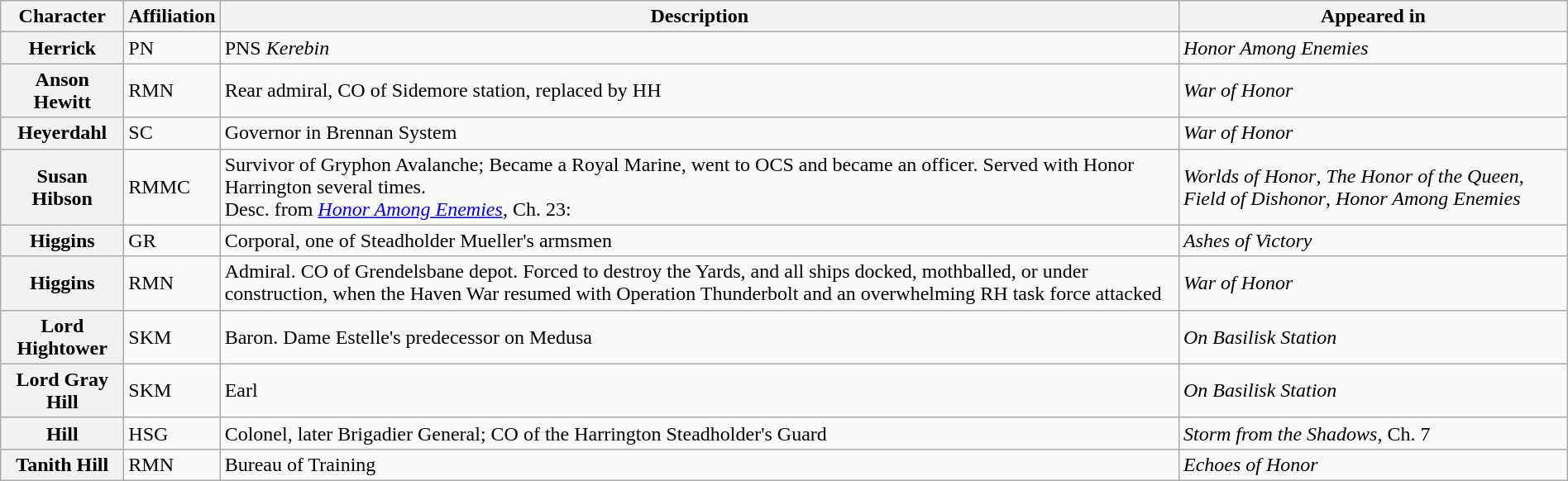<table class="wikitable" style="width: 100%">
<tr>
<th>Character</th>
<th>Affiliation</th>
<th>Description</th>
<th>Appeared in</th>
</tr>
<tr>
<th>Herrick</th>
<td>PN</td>
<td>PNS <em>Kerebin</em></td>
<td><em>Honor Among Enemies</em></td>
</tr>
<tr>
<th>Anson Hewitt</th>
<td>RMN</td>
<td>Rear admiral, CO of Sidemore station, replaced by HH</td>
<td><em>War of Honor</em></td>
</tr>
<tr>
<th>Heyerdahl</th>
<td>SC</td>
<td>Governor in Brennan System</td>
<td><em>War of Honor</em></td>
</tr>
<tr>
<th>Susan Hibson</th>
<td>RMMC</td>
<td>Survivor of Gryphon Avalanche; Became a Royal Marine, went to OCS and became an officer. Served with Honor Harrington several times.<br>Desc. from <em><a href='#'>Honor Among Enemies</a></em>, Ch. 23: </td>
<td><em>Worlds of Honor</em>, <em>The Honor of the Queen</em>, <em>Field of Dishonor</em>, <em>Honor Among Enemies</em></td>
</tr>
<tr>
<th>Higgins</th>
<td>GR</td>
<td>Corporal, one of Steadholder Mueller's armsmen</td>
<td><em>Ashes of Victory</em></td>
</tr>
<tr>
<th>Higgins</th>
<td>RMN</td>
<td>Admiral. CO of Grendelsbane depot. Forced to destroy the Yards, and all ships docked, mothballed, or under construction, when the Haven War resumed with Operation Thunderbolt and an overwhelming RH task force attacked</td>
<td><em>War of Honor</em></td>
</tr>
<tr>
<th>Lord Hightower</th>
<td>SKM</td>
<td>Baron. Dame Estelle's predecessor on Medusa</td>
<td><em>On Basilisk Station</em></td>
</tr>
<tr>
<th>Lord Gray Hill</th>
<td>SKM</td>
<td>Earl</td>
<td><em>On Basilisk Station</em></td>
</tr>
<tr>
<th>Hill</th>
<td>HSG</td>
<td>Colonel, later Brigadier General; CO of the Harrington Steadholder's Guard</td>
<td><em>Storm from the Shadows</em>, Ch. 7</td>
</tr>
<tr>
<th>Tanith Hill</th>
<td>RMN</td>
<td>Bureau of Training</td>
<td><em>Echoes of Honor</em></td>
</tr>
</table>
